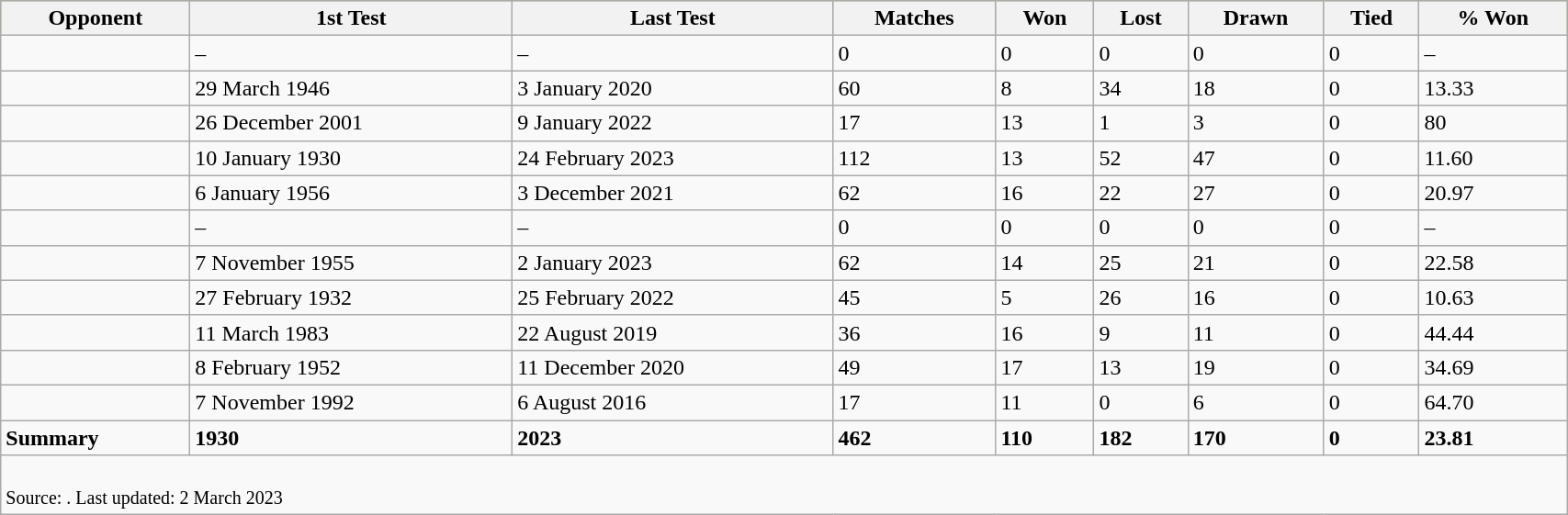<table class="wikitable" style="width:90%;">
<tr style="background:#bdb76b;">
<th>Opponent</th>
<th>1st Test</th>
<th>Last Test</th>
<th>Matches</th>
<th>Won</th>
<th>Lost</th>
<th>Drawn</th>
<th>Tied</th>
<th>% Won</th>
</tr>
<tr>
<td style="text-align:left;"></td>
<td>–</td>
<td>–</td>
<td>0</td>
<td>0</td>
<td>0</td>
<td>0</td>
<td>0</td>
<td>–</td>
</tr>
<tr>
<td style="text-align:left;"></td>
<td>29 March 1946</td>
<td>3 January 2020</td>
<td>60</td>
<td>8</td>
<td>34</td>
<td>18</td>
<td>0</td>
<td>13.33</td>
</tr>
<tr>
<td style="text-align:left;"></td>
<td>26 December 2001</td>
<td>9 January 2022</td>
<td>17</td>
<td>13</td>
<td>1</td>
<td>3</td>
<td>0</td>
<td>80</td>
</tr>
<tr>
<td style="text-align:left;"></td>
<td>10 January 1930</td>
<td>24 February 2023</td>
<td>112</td>
<td>13</td>
<td>52</td>
<td>47</td>
<td>0</td>
<td>11.60</td>
</tr>
<tr>
<td style="text-align:left;"></td>
<td>6 January 1956</td>
<td>3 December 2021</td>
<td>62</td>
<td>16</td>
<td>22</td>
<td>27</td>
<td>0</td>
<td>20.97</td>
</tr>
<tr>
<td style="text-align:left;"></td>
<td>–</td>
<td>–</td>
<td>0</td>
<td>0</td>
<td>0</td>
<td>0</td>
<td>0</td>
<td>–</td>
</tr>
<tr>
<td style="text-align:left;"></td>
<td>7 November 1955</td>
<td>2  January 2023</td>
<td>62</td>
<td>14</td>
<td>25</td>
<td>21</td>
<td>0</td>
<td>22.58</td>
</tr>
<tr>
<td style="text-align:left;"></td>
<td>27 February 1932</td>
<td>25 February 2022</td>
<td>45</td>
<td>5</td>
<td>26</td>
<td>16</td>
<td>0</td>
<td>10.63</td>
</tr>
<tr>
<td style="text-align:left;"></td>
<td>11 March 1983</td>
<td>22 August 2019</td>
<td>36</td>
<td>16</td>
<td>9</td>
<td>11</td>
<td>0</td>
<td>44.44</td>
</tr>
<tr>
<td style="text-align:left;"></td>
<td>8 February 1952</td>
<td>11 December 2020</td>
<td>49</td>
<td>17</td>
<td>13</td>
<td>19</td>
<td>0</td>
<td>34.69</td>
</tr>
<tr>
<td style="text-align:left;"></td>
<td>7 November 1992</td>
<td>6 August 2016</td>
<td>17</td>
<td>11</td>
<td>0</td>
<td>6</td>
<td>0</td>
<td>64.70</td>
</tr>
<tr>
<td><strong>Summary</strong></td>
<td><strong>1930</strong></td>
<td><strong>2023</strong></td>
<td><strong>462</strong></td>
<td><strong>110</strong></td>
<td><strong>182</strong></td>
<td><strong>170</strong></td>
<td><strong>0</strong></td>
<td><strong>23.81</strong></td>
</tr>
<tr>
<td colspan=9><br><small>Source: . Last updated: 2 March 2023</small></td>
</tr>
</table>
